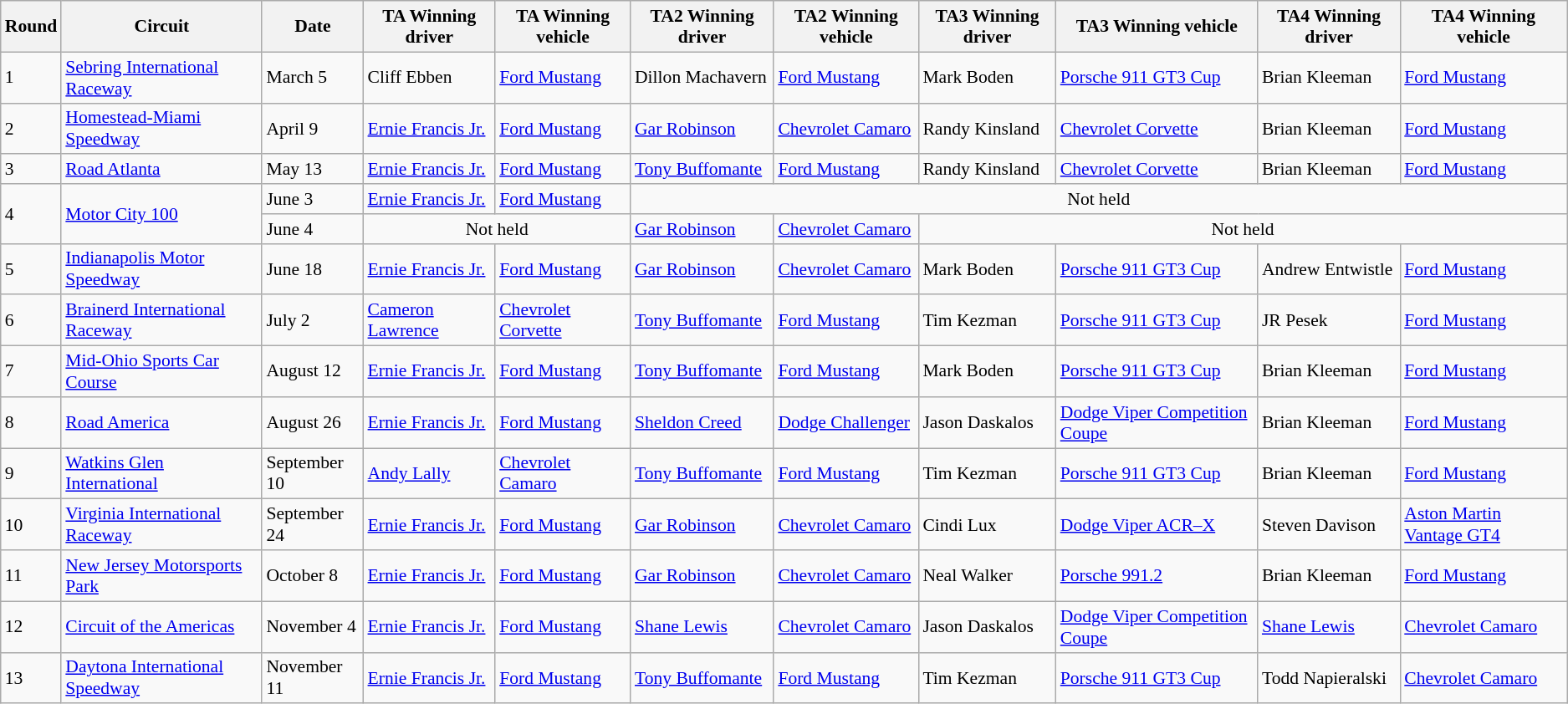<table class="wikitable" style="font-size: 90%;">
<tr>
<th>Round</th>
<th>Circuit</th>
<th>Date</th>
<th>TA Winning driver</th>
<th>TA Winning vehicle</th>
<th>TA2 Winning driver</th>
<th>TA2 Winning vehicle</th>
<th>TA3 Winning driver</th>
<th>TA3 Winning vehicle</th>
<th>TA4 Winning driver</th>
<th>TA4 Winning vehicle</th>
</tr>
<tr>
<td>1</td>
<td><a href='#'>Sebring International Raceway</a></td>
<td>March 5</td>
<td> Cliff Ebben</td>
<td><a href='#'>Ford Mustang</a></td>
<td> Dillon Machavern</td>
<td><a href='#'>Ford Mustang</a></td>
<td> Mark Boden</td>
<td><a href='#'>Porsche 911 GT3 Cup</a></td>
<td> Brian Kleeman</td>
<td><a href='#'>Ford Mustang</a></td>
</tr>
<tr>
<td>2</td>
<td><a href='#'>Homestead-Miami Speedway</a></td>
<td>April 9</td>
<td> <a href='#'>Ernie Francis Jr.</a></td>
<td><a href='#'>Ford Mustang</a></td>
<td> <a href='#'>Gar Robinson</a></td>
<td><a href='#'>Chevrolet Camaro</a></td>
<td> Randy Kinsland</td>
<td><a href='#'>Chevrolet Corvette</a></td>
<td> Brian Kleeman</td>
<td><a href='#'>Ford Mustang</a></td>
</tr>
<tr>
<td>3</td>
<td><a href='#'>Road Atlanta</a></td>
<td>May 13</td>
<td> <a href='#'>Ernie Francis Jr.</a></td>
<td><a href='#'>Ford Mustang</a></td>
<td> <a href='#'>Tony Buffomante</a></td>
<td><a href='#'>Ford Mustang</a></td>
<td> Randy Kinsland</td>
<td><a href='#'>Chevrolet Corvette</a></td>
<td> Brian Kleeman</td>
<td><a href='#'>Ford Mustang</a></td>
</tr>
<tr>
<td rowspan=2>4</td>
<td rowspan=2><a href='#'>Motor City 100</a></td>
<td>June 3</td>
<td> <a href='#'>Ernie Francis Jr.</a></td>
<td><a href='#'>Ford Mustang</a></td>
<td colspan=6 align="center">Not held</td>
</tr>
<tr>
<td>June 4</td>
<td colspan=2  align="center">Not held</td>
<td> <a href='#'>Gar Robinson</a></td>
<td><a href='#'>Chevrolet Camaro</a></td>
<td colspan=4  align="center">Not held</td>
</tr>
<tr>
<td>5</td>
<td><a href='#'>Indianapolis Motor Speedway</a></td>
<td>June 18</td>
<td> <a href='#'>Ernie Francis Jr.</a></td>
<td><a href='#'>Ford Mustang</a></td>
<td> <a href='#'>Gar Robinson</a></td>
<td><a href='#'>Chevrolet Camaro</a></td>
<td> Mark Boden</td>
<td><a href='#'>Porsche 911 GT3 Cup</a></td>
<td> Andrew Entwistle</td>
<td><a href='#'>Ford Mustang</a></td>
</tr>
<tr>
<td>6</td>
<td><a href='#'>Brainerd International Raceway</a></td>
<td>July 2</td>
<td> <a href='#'>Cameron Lawrence</a></td>
<td><a href='#'>Chevrolet Corvette</a></td>
<td> <a href='#'>Tony Buffomante</a></td>
<td><a href='#'>Ford Mustang</a></td>
<td> Tim Kezman</td>
<td><a href='#'>Porsche 911 GT3 Cup</a></td>
<td> JR Pesek</td>
<td><a href='#'>Ford Mustang</a></td>
</tr>
<tr>
<td>7</td>
<td><a href='#'>Mid-Ohio Sports Car Course</a></td>
<td>August 12</td>
<td> <a href='#'>Ernie Francis Jr.</a></td>
<td><a href='#'>Ford Mustang</a></td>
<td> <a href='#'>Tony Buffomante</a></td>
<td><a href='#'>Ford Mustang</a></td>
<td> Mark Boden</td>
<td><a href='#'>Porsche 911 GT3 Cup</a></td>
<td> Brian Kleeman</td>
<td><a href='#'>Ford Mustang</a></td>
</tr>
<tr>
<td>8</td>
<td><a href='#'>Road America</a></td>
<td>August 26</td>
<td> <a href='#'>Ernie Francis Jr.</a></td>
<td><a href='#'>Ford Mustang</a></td>
<td> <a href='#'>Sheldon Creed</a></td>
<td><a href='#'>Dodge Challenger</a></td>
<td> Jason Daskalos</td>
<td><a href='#'>Dodge Viper Competition Coupe</a></td>
<td> Brian Kleeman</td>
<td><a href='#'>Ford Mustang</a></td>
</tr>
<tr>
<td>9</td>
<td><a href='#'>Watkins Glen International</a></td>
<td>September 10</td>
<td> <a href='#'>Andy Lally</a></td>
<td><a href='#'>Chevrolet Camaro</a></td>
<td> <a href='#'>Tony Buffomante</a></td>
<td><a href='#'>Ford Mustang</a></td>
<td> Tim Kezman</td>
<td><a href='#'>Porsche 911 GT3 Cup</a></td>
<td> Brian Kleeman</td>
<td><a href='#'>Ford Mustang</a></td>
</tr>
<tr>
<td>10</td>
<td><a href='#'>Virginia International Raceway</a></td>
<td>September 24</td>
<td> <a href='#'>Ernie Francis Jr.</a></td>
<td><a href='#'>Ford Mustang</a></td>
<td> <a href='#'>Gar Robinson</a></td>
<td><a href='#'>Chevrolet Camaro</a></td>
<td> Cindi Lux</td>
<td><a href='#'> Dodge Viper ACR–X</a></td>
<td> Steven Davison</td>
<td><a href='#'>Aston Martin Vantage GT4</a></td>
</tr>
<tr>
<td>11</td>
<td><a href='#'>New Jersey Motorsports Park</a></td>
<td>October 8</td>
<td> <a href='#'>Ernie Francis Jr.</a></td>
<td><a href='#'>Ford Mustang</a></td>
<td> <a href='#'>Gar Robinson</a></td>
<td><a href='#'>Chevrolet Camaro</a></td>
<td> Neal Walker</td>
<td><a href='#'>Porsche 991.2</a></td>
<td> Brian Kleeman</td>
<td><a href='#'>Ford Mustang</a></td>
</tr>
<tr>
<td>12</td>
<td><a href='#'>Circuit of the Americas</a></td>
<td>November 4</td>
<td> <a href='#'>Ernie Francis Jr.</a></td>
<td><a href='#'>Ford Mustang</a></td>
<td> <a href='#'>Shane Lewis</a></td>
<td><a href='#'>Chevrolet Camaro</a></td>
<td> Jason Daskalos</td>
<td><a href='#'>Dodge Viper Competition Coupe</a></td>
<td> <a href='#'>Shane Lewis</a></td>
<td><a href='#'>Chevrolet Camaro</a></td>
</tr>
<tr>
<td>13</td>
<td><a href='#'>Daytona International Speedway</a></td>
<td>November 11</td>
<td> <a href='#'>Ernie Francis Jr.</a></td>
<td><a href='#'>Ford Mustang</a></td>
<td> <a href='#'>Tony Buffomante</a></td>
<td><a href='#'>Ford Mustang</a></td>
<td> Tim Kezman</td>
<td><a href='#'>Porsche 911 GT3 Cup</a></td>
<td> Todd Napieralski</td>
<td><a href='#'>Chevrolet Camaro</a></td>
</tr>
</table>
